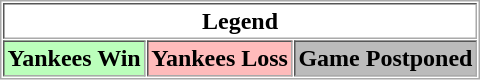<table align="center" border="1" cellpadding="2" cellspacing="1" style="border:1px solid #aaa">
<tr>
<th colspan="3">Legend</th>
</tr>
<tr>
<th bgcolor="bbffbb">Yankees Win</th>
<th bgcolor="ffbbbb">Yankees Loss</th>
<th bgcolor="bbbbbb">Game Postponed</th>
</tr>
</table>
